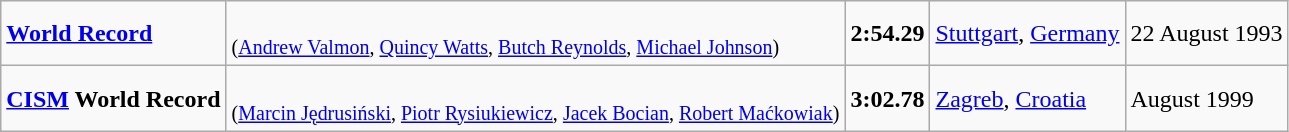<table class="wikitable">
<tr>
<td><strong><a href='#'>World Record</a></strong></td>
<td><br><small>(<a href='#'>Andrew Valmon</a>, <a href='#'>Quincy Watts</a>, <a href='#'>Butch Reynolds</a>, <a href='#'>Michael Johnson</a>)</small></td>
<td><strong>2:54.29</strong></td>
<td><a href='#'>Stuttgart</a>, <a href='#'>Germany</a></td>
<td>22 August 1993</td>
</tr>
<tr>
<td><strong><a href='#'>CISM</a> World Record</strong></td>
<td><br><small>(<a href='#'>Marcin Jędrusiński</a>, <a href='#'>Piotr Rysiukiewicz</a>, <a href='#'>Jacek Bocian</a>, <a href='#'>Robert Maćkowiak</a>)</small></td>
<td><strong>3:02.78</strong></td>
<td><a href='#'>Zagreb</a>, <a href='#'>Croatia</a></td>
<td>August 1999</td>
</tr>
</table>
